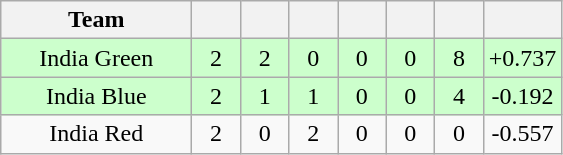<table class="wikitable" style="text-align:center">
<tr>
<th style="width:120px">Team</th>
<th style="width:25px"></th>
<th style="width:25px"></th>
<th style="width:25px"></th>
<th style="width:25px"></th>
<th style="width:25px"></th>
<th style="width:25px"></th>
<th style="width:40px;"></th>
</tr>
<tr style="background-color:#cfc">
<td>India Green</td>
<td>2</td>
<td>2</td>
<td>0</td>
<td>0</td>
<td>0</td>
<td>8</td>
<td>+0.737</td>
</tr>
<tr style="background-color:#cfc">
<td>India Blue</td>
<td>2</td>
<td>1</td>
<td>1</td>
<td>0</td>
<td>0</td>
<td>4</td>
<td>-0.192</td>
</tr>
<tr>
<td>India Red</td>
<td>2</td>
<td>0</td>
<td>2</td>
<td>0</td>
<td>0</td>
<td>0</td>
<td>-0.557</td>
</tr>
</table>
